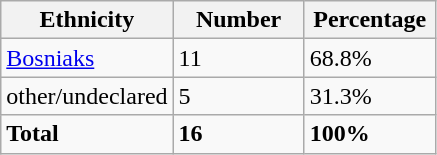<table class="wikitable">
<tr>
<th width="100px">Ethnicity</th>
<th width="80px">Number</th>
<th width="80px">Percentage</th>
</tr>
<tr>
<td><a href='#'>Bosniaks</a></td>
<td>11</td>
<td>68.8%</td>
</tr>
<tr>
<td>other/undeclared</td>
<td>5</td>
<td>31.3%</td>
</tr>
<tr>
<td><strong>Total</strong></td>
<td><strong>16</strong></td>
<td><strong>100%</strong></td>
</tr>
</table>
